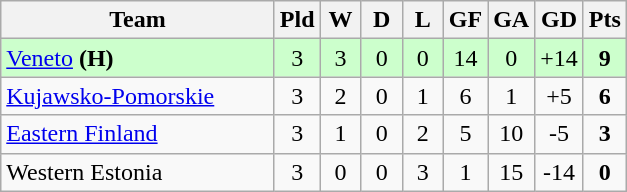<table class="wikitable" style="text-align:center;">
<tr>
<th width=175>Team</th>
<th width=20 abbr="Played">Pld</th>
<th width=20 abbr="Won">W</th>
<th width=20 abbr="Drawn">D</th>
<th width=20 abbr="Lost">L</th>
<th width=20 abbr="Goals for">GF</th>
<th width=20 abbr="Goals against">GA</th>
<th width=20 abbr="Goal difference">GD</th>
<th width=20 abbr="Points">Pts</th>
</tr>
<tr bgcolor="#ccffcc">
<td align=left> <a href='#'>Veneto</a> <strong>(H)</strong></td>
<td>3</td>
<td>3</td>
<td>0</td>
<td>0</td>
<td>14</td>
<td>0</td>
<td>+14</td>
<td><strong>9</strong></td>
</tr>
<tr>
<td align=left> <a href='#'>Kujawsko-Pomorskie</a></td>
<td>3</td>
<td>2</td>
<td>0</td>
<td>1</td>
<td>6</td>
<td>1</td>
<td>+5</td>
<td><strong>6</strong></td>
</tr>
<tr>
<td align=left> <a href='#'>Eastern Finland</a></td>
<td>3</td>
<td>1</td>
<td>0</td>
<td>2</td>
<td>5</td>
<td>10</td>
<td>-5</td>
<td><strong>3</strong></td>
</tr>
<tr>
<td align=left> Western Estonia</td>
<td>3</td>
<td>0</td>
<td>0</td>
<td>3</td>
<td>1</td>
<td>15</td>
<td>-14</td>
<td><strong>0</strong></td>
</tr>
</table>
